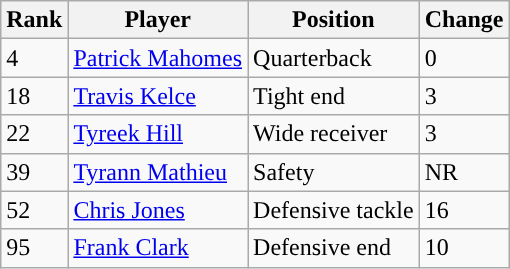<table class="wikitable">
<tr>
<th>Rank</th>
<th>Player</th>
<th>Position</th>
<th>Change</th>
</tr>
<tr>
<td>4</td>
<td><a href='#'>Patrick Mahomes</a></td>
<td>Quarterback</td>
<td> 0</td>
</tr>
<tr>
<td>18</td>
<td><a href='#'>Travis Kelce</a></td>
<td>Tight end</td>
<td> 3</td>
</tr>
<tr>
<td>22</td>
<td><a href='#'>Tyreek Hill</a></td>
<td>Wide receiver</td>
<td> 3</td>
</tr>
<tr>
<td>39</td>
<td><a href='#'>Tyrann Mathieu</a></td>
<td>Safety</td>
<td>NR</td>
</tr>
<tr>
<td>52</td>
<td><a href='#'>Chris Jones</a></td>
<td>Defensive tackle</td>
<td> 16</td>
</tr>
<tr>
<td>95</td>
<td><a href='#'>Frank Clark</a></td>
<td>Defensive end</td>
<td> 10</td>
</tr>
</table>
